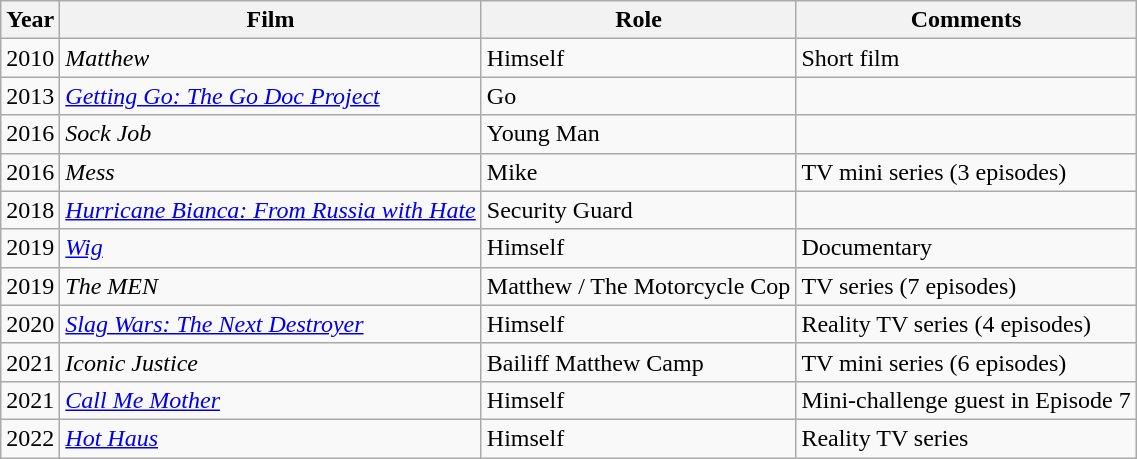<table class="wikitable">
<tr>
<th>Year</th>
<th>Film</th>
<th>Role</th>
<th>Comments</th>
</tr>
<tr>
<td>2010</td>
<td><em>Matthew</em></td>
<td>Himself</td>
<td>Short film</td>
</tr>
<tr>
<td>2013</td>
<td><em><a href='#'>Getting Go: The Go Doc Project</a></em></td>
<td>Go</td>
<td></td>
</tr>
<tr>
<td>2016</td>
<td><em>Sock Job</em></td>
<td>Young Man</td>
<td></td>
</tr>
<tr>
<td>2016</td>
<td><em>Mess</em></td>
<td>Mike</td>
<td>TV mini series (3 episodes)</td>
</tr>
<tr>
<td>2018</td>
<td><em><a href='#'>Hurricane Bianca: From Russia with Hate</a></em></td>
<td>Security Guard</td>
<td></td>
</tr>
<tr>
<td>2019</td>
<td><em><a href='#'>Wig</a></em></td>
<td>Himself</td>
<td>Documentary</td>
</tr>
<tr>
<td>2019</td>
<td><em>The MEN</em></td>
<td>Matthew / The Motorcycle Cop</td>
<td>TV series (7 episodes)</td>
</tr>
<tr>
<td>2020</td>
<td><em><a href='#'>Slag Wars: The Next Destroyer</a></em></td>
<td>Himself</td>
<td>Reality TV series (4 episodes)</td>
</tr>
<tr>
<td>2021</td>
<td><em>Iconic Justice</em></td>
<td>Bailiff Matthew Camp</td>
<td>TV mini series (6 episodes)</td>
</tr>
<tr>
<td>2021</td>
<td><em><a href='#'>Call Me Mother</a></em></td>
<td>Himself</td>
<td>Mini-challenge guest in Episode 7</td>
</tr>
<tr>
<td>2022</td>
<td><em><a href='#'>Hot Haus</a></em></td>
<td>Himself</td>
<td>Reality TV series</td>
</tr>
</table>
